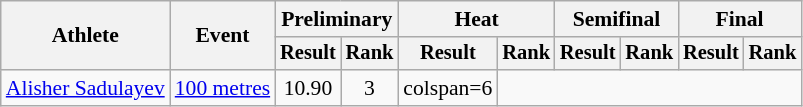<table class="wikitable" style="font-size:90%">
<tr>
<th rowspan="2">Athlete</th>
<th rowspan="2">Event</th>
<th colspan="2">Preliminary</th>
<th colspan="2">Heat</th>
<th colspan="2">Semifinal</th>
<th colspan="2">Final</th>
</tr>
<tr style="font-size:95%">
<th>Result</th>
<th>Rank</th>
<th>Result</th>
<th>Rank</th>
<th>Result</th>
<th>Rank</th>
<th>Result</th>
<th>Rank</th>
</tr>
<tr align=center>
<td align=left><a href='#'>Alisher Sadulayev</a></td>
<td align=left><a href='#'>100 metres</a></td>
<td>10.90</td>
<td>3</td>
<td>colspan=6 </td>
</tr>
</table>
